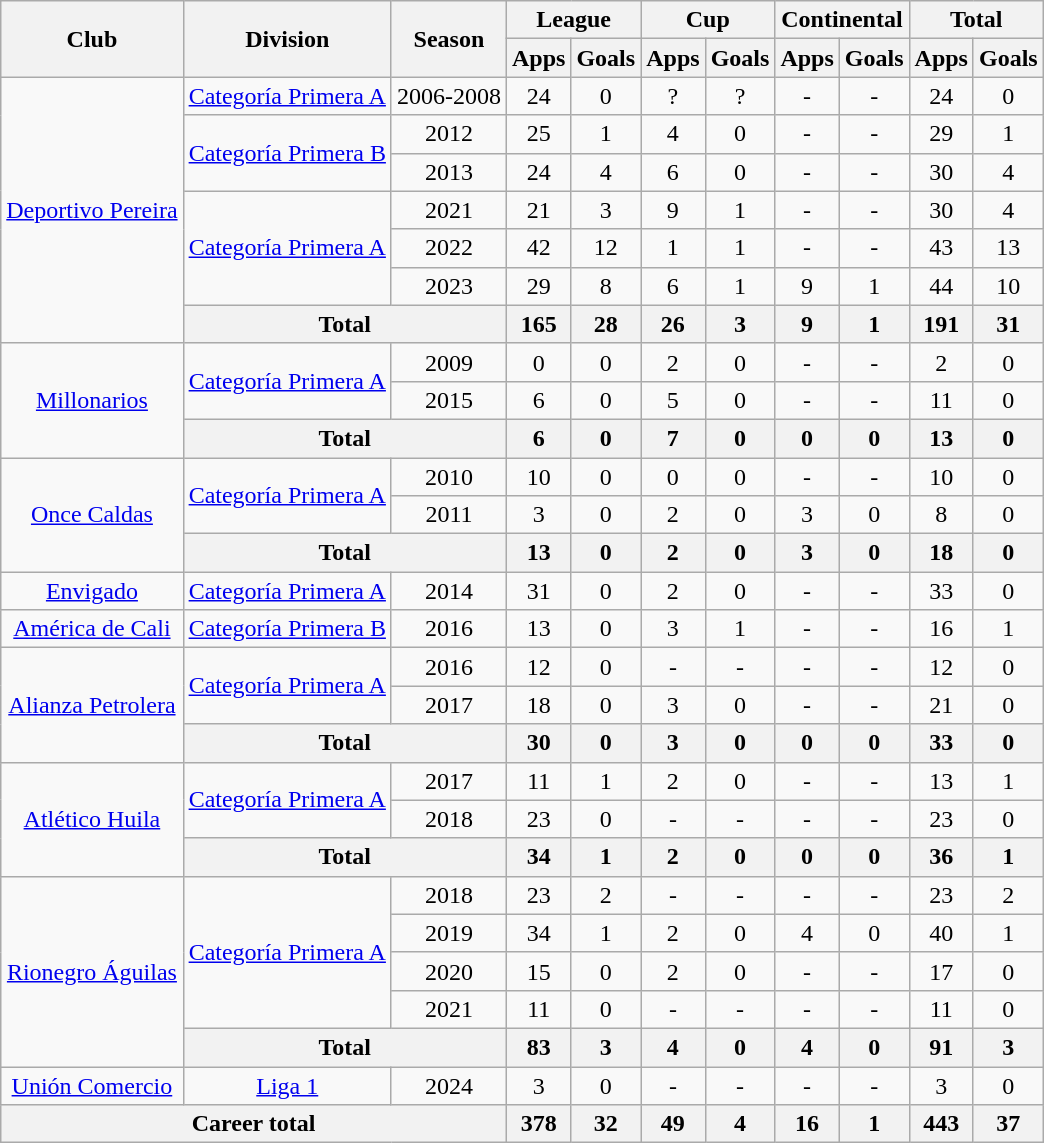<table class="wikitable center" style="text-align: center">
<tr>
<th rowspan="2">Club</th>
<th rowspan="2">Division</th>
<th rowspan="2">Season</th>
<th colspan="2">League</th>
<th colspan="2">Cup</th>
<th colspan="2">Continental</th>
<th colspan="2">Total</th>
</tr>
<tr>
<th>Apps</th>
<th>Goals</th>
<th>Apps</th>
<th>Goals</th>
<th>Apps</th>
<th>Goals</th>
<th>Apps</th>
<th>Goals</th>
</tr>
<tr>
<td rowspan="7"><a href='#'>Deportivo Pereira</a></td>
<td><a href='#'>Categoría Primera A</a></td>
<td>2006-2008</td>
<td>24</td>
<td>0</td>
<td>?</td>
<td>?</td>
<td>-</td>
<td>-</td>
<td>24</td>
<td>0</td>
</tr>
<tr>
<td rowspan="2"><a href='#'>Categoría Primera B</a></td>
<td>2012</td>
<td>25</td>
<td>1</td>
<td>4</td>
<td>0</td>
<td>-</td>
<td>-</td>
<td>29</td>
<td>1</td>
</tr>
<tr>
<td>2013</td>
<td>24</td>
<td>4</td>
<td>6</td>
<td>0</td>
<td>-</td>
<td>-</td>
<td>30</td>
<td>4</td>
</tr>
<tr>
<td rowspan="3"><a href='#'>Categoría Primera A</a></td>
<td>2021</td>
<td>21</td>
<td>3</td>
<td>9</td>
<td>1</td>
<td>-</td>
<td>-</td>
<td>30</td>
<td>4</td>
</tr>
<tr>
<td>2022</td>
<td>42</td>
<td>12</td>
<td>1</td>
<td>1</td>
<td>-</td>
<td>-</td>
<td>43</td>
<td>13</td>
</tr>
<tr>
<td>2023</td>
<td>29</td>
<td>8</td>
<td>6</td>
<td>1</td>
<td>9</td>
<td>1</td>
<td>44</td>
<td>10</td>
</tr>
<tr>
<th colspan="2">Total</th>
<th>165</th>
<th>28</th>
<th>26</th>
<th>3</th>
<th>9</th>
<th>1</th>
<th>191</th>
<th>31</th>
</tr>
<tr>
<td rowspan="3"><a href='#'>Millonarios</a></td>
<td rowspan="2"><a href='#'>Categoría Primera A</a></td>
<td>2009</td>
<td>0</td>
<td>0</td>
<td>2</td>
<td>0</td>
<td>-</td>
<td>-</td>
<td>2</td>
<td>0</td>
</tr>
<tr>
<td>2015</td>
<td>6</td>
<td>0</td>
<td>5</td>
<td>0</td>
<td>-</td>
<td>-</td>
<td>11</td>
<td>0</td>
</tr>
<tr>
<th colspan="2">Total</th>
<th>6</th>
<th>0</th>
<th>7</th>
<th>0</th>
<th>0</th>
<th>0</th>
<th>13</th>
<th>0</th>
</tr>
<tr>
<td rowspan="3"><a href='#'>Once Caldas</a></td>
<td rowspan="2"><a href='#'>Categoría Primera A</a></td>
<td>2010</td>
<td>10</td>
<td>0</td>
<td>0</td>
<td>0</td>
<td>-</td>
<td>-</td>
<td>10</td>
<td>0</td>
</tr>
<tr>
<td>2011</td>
<td>3</td>
<td>0</td>
<td>2</td>
<td>0</td>
<td>3</td>
<td>0</td>
<td>8</td>
<td>0</td>
</tr>
<tr>
<th colspan="2">Total</th>
<th>13</th>
<th>0</th>
<th>2</th>
<th>0</th>
<th>3</th>
<th>0</th>
<th>18</th>
<th>0</th>
</tr>
<tr>
<td><a href='#'>Envigado</a></td>
<td><a href='#'>Categoría Primera A</a></td>
<td>2014</td>
<td>31</td>
<td>0</td>
<td>2</td>
<td>0</td>
<td>-</td>
<td>-</td>
<td>33</td>
<td>0</td>
</tr>
<tr>
<td><a href='#'>América de Cali</a></td>
<td><a href='#'>Categoría Primera B</a></td>
<td>2016</td>
<td>13</td>
<td>0</td>
<td>3</td>
<td>1</td>
<td>-</td>
<td>-</td>
<td>16</td>
<td>1</td>
</tr>
<tr>
<td rowspan="3"><a href='#'>Alianza Petrolera</a></td>
<td rowspan="2"><a href='#'>Categoría Primera A</a></td>
<td>2016</td>
<td>12</td>
<td>0</td>
<td>-</td>
<td>-</td>
<td>-</td>
<td>-</td>
<td>12</td>
<td>0</td>
</tr>
<tr>
<td>2017</td>
<td>18</td>
<td>0</td>
<td>3</td>
<td>0</td>
<td>-</td>
<td>-</td>
<td>21</td>
<td>0</td>
</tr>
<tr>
<th colspan="2">Total</th>
<th>30</th>
<th>0</th>
<th>3</th>
<th>0</th>
<th>0</th>
<th>0</th>
<th>33</th>
<th>0</th>
</tr>
<tr>
<td rowspan="3"><a href='#'>Atlético Huila</a></td>
<td rowspan="2"><a href='#'>Categoría Primera A</a></td>
<td>2017</td>
<td>11</td>
<td>1</td>
<td>2</td>
<td>0</td>
<td>-</td>
<td>-</td>
<td>13</td>
<td>1</td>
</tr>
<tr>
<td>2018</td>
<td>23</td>
<td>0</td>
<td>-</td>
<td>-</td>
<td>-</td>
<td>-</td>
<td>23</td>
<td>0</td>
</tr>
<tr>
<th colspan="2">Total</th>
<th>34</th>
<th>1</th>
<th>2</th>
<th>0</th>
<th>0</th>
<th>0</th>
<th>36</th>
<th>1</th>
</tr>
<tr>
<td rowspan="5"><a href='#'>Rionegro Águilas</a></td>
<td rowspan="4"><a href='#'>Categoría Primera A</a></td>
<td>2018</td>
<td>23</td>
<td>2</td>
<td>-</td>
<td>-</td>
<td>-</td>
<td>-</td>
<td>23</td>
<td>2</td>
</tr>
<tr>
<td>2019</td>
<td>34</td>
<td>1</td>
<td>2</td>
<td>0</td>
<td>4</td>
<td>0</td>
<td>40</td>
<td>1</td>
</tr>
<tr>
<td>2020</td>
<td>15</td>
<td>0</td>
<td>2</td>
<td>0</td>
<td>-</td>
<td>-</td>
<td>17</td>
<td>0</td>
</tr>
<tr>
<td>2021</td>
<td>11</td>
<td>0</td>
<td>-</td>
<td>-</td>
<td>-</td>
<td>-</td>
<td>11</td>
<td>0</td>
</tr>
<tr>
<th colspan="2">Total</th>
<th>83</th>
<th>3</th>
<th>4</th>
<th>0</th>
<th>4</th>
<th>0</th>
<th>91</th>
<th>3</th>
</tr>
<tr>
<td><a href='#'>Unión Comercio</a></td>
<td><a href='#'>Liga 1</a></td>
<td>2024</td>
<td>3</td>
<td>0</td>
<td>-</td>
<td>-</td>
<td>-</td>
<td>-</td>
<td>3</td>
<td>0</td>
</tr>
<tr>
<th colspan="3">Career total</th>
<th>378</th>
<th>32</th>
<th>49</th>
<th>4</th>
<th>16</th>
<th>1</th>
<th>443</th>
<th>37</th>
</tr>
</table>
